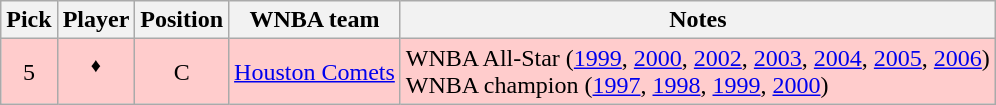<table class="wikitable sortable">
<tr>
<th>Pick</th>
<th>Player</th>
<th>Position</th>
<th>WNBA team</th>
<th>Notes</th>
</tr>
<tr bgcolor="#FFCCCC">
<td align="center">5</td>
<td align="center"><sup>♦</sup></td>
<td align="center">C</td>
<td align="center"><a href='#'>Houston Comets</a></td>
<td>WNBA All-Star (<a href='#'>1999</a>, <a href='#'>2000</a>, <a href='#'>2002</a>, <a href='#'>2003</a>, <a href='#'>2004</a>, <a href='#'>2005</a>, <a href='#'>2006</a>)<br>WNBA champion (<a href='#'>1997</a>, <a href='#'>1998</a>, <a href='#'>1999</a>, <a href='#'>2000</a>)</td>
</tr>
</table>
